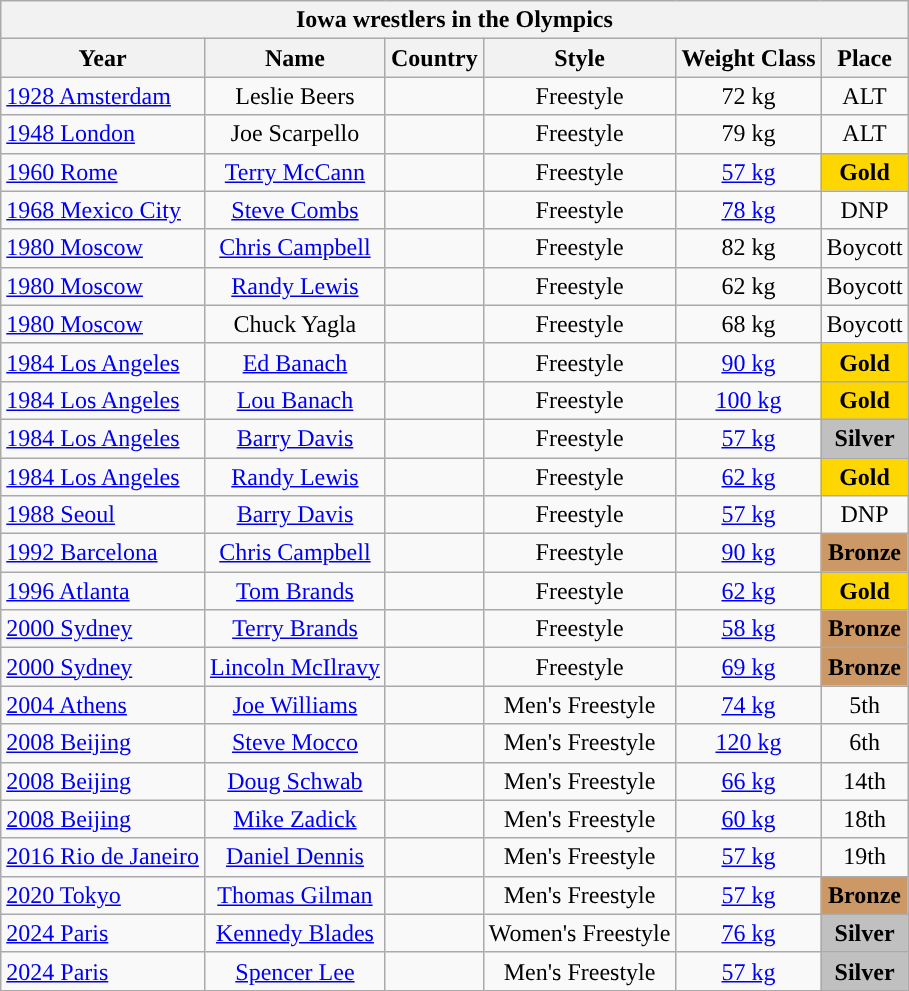<table class="wikitable">
<tr>
<th colspan="6">Iowa wrestlers in the Olympics</th>
</tr>
<tr>
<th scope="col">Year</th>
<th scope="col">Name</th>
<th scope="col">Country</th>
<th scope="col">Style</th>
<th scope="col">Weight Class</th>
<th scope="col">Place</th>
</tr>
<tr>
<td><a href='#'>1928 Amsterdam</a></td>
<td style="text-align: center;">Leslie Beers</td>
<td style="text-align: center;"></td>
<td style="text-align: center;">Freestyle</td>
<td style="text-align: center;">72 kg</td>
<td style="text-align: center;">ALT</td>
</tr>
<tr>
<td><a href='#'>1948 London</a></td>
<td style="text-align: center;">Joe Scarpello</td>
<td style="text-align: center;"></td>
<td style="text-align: center;">Freestyle</td>
<td style="text-align: center;">79 kg</td>
<td style="text-align: center;">ALT</td>
</tr>
<tr>
<td><a href='#'>1960 Rome</a></td>
<td style="text-align: center;"><a href='#'>Terry McCann</a></td>
<td style="text-align: center;"></td>
<td style="text-align: center;">Freestyle</td>
<td style="text-align: center;"><a href='#'>57 kg</a></td>
<td style="text-align: center; background:  gold;"><strong>Gold</strong></td>
</tr>
<tr>
<td><a href='#'>1968 Mexico City</a></td>
<td style="text-align: center;"><a href='#'>Steve Combs</a></td>
<td style="text-align: center;"></td>
<td style="text-align: center;">Freestyle</td>
<td style="text-align: center;"><a href='#'>78 kg</a></td>
<td style="text-align: center;">DNP</td>
</tr>
<tr>
<td><a href='#'>1980 Moscow</a></td>
<td style="text-align: center;"><a href='#'>Chris Campbell</a></td>
<td style="text-align: center;"></td>
<td style="text-align: center;">Freestyle</td>
<td style="text-align: center;">82 kg</td>
<td style="text-align: center;">Boycott</td>
</tr>
<tr>
<td><a href='#'>1980 Moscow</a></td>
<td style="text-align: center;"><a href='#'>Randy Lewis</a></td>
<td style="text-align: center;"></td>
<td style="text-align: center;">Freestyle</td>
<td style="text-align: center;">62 kg</td>
<td style="text-align: center;">Boycott</td>
</tr>
<tr>
<td><a href='#'>1980 Moscow</a></td>
<td style="text-align: center;">Chuck Yagla</td>
<td style="text-align: center;"></td>
<td style="text-align: center;">Freestyle</td>
<td style="text-align: center;">68 kg</td>
<td style="text-align: center;">Boycott</td>
</tr>
<tr>
<td><a href='#'>1984 Los Angeles</a></td>
<td style="text-align: center;"><a href='#'>Ed Banach</a></td>
<td style="text-align: center;"></td>
<td style="text-align: center;">Freestyle</td>
<td style="text-align: center;"><a href='#'>90 kg</a></td>
<td style="text-align: center; background:  gold;"><strong>Gold</strong></td>
</tr>
<tr>
<td><a href='#'>1984 Los Angeles</a></td>
<td style="text-align: center;"><a href='#'>Lou Banach</a></td>
<td style="text-align: center;"></td>
<td style="text-align: center;">Freestyle</td>
<td style="text-align: center;"><a href='#'>100 kg</a></td>
<td style="text-align: center; background:  gold;"><strong>Gold</strong></td>
</tr>
<tr>
<td><a href='#'>1984 Los Angeles</a></td>
<td style="text-align: center;"><a href='#'>Barry Davis</a></td>
<td style="text-align: center;"></td>
<td style="text-align: center;">Freestyle</td>
<td style="text-align: center;"><a href='#'>57 kg</a></td>
<td style="text-align: center; background:  silver;"><strong>Silver</strong></td>
</tr>
<tr>
<td><a href='#'>1984 Los Angeles</a></td>
<td style="text-align: center;"><a href='#'>Randy Lewis</a></td>
<td style="text-align: center;"></td>
<td style="text-align: center;">Freestyle</td>
<td style="text-align: center;"><a href='#'>62 kg</a></td>
<td style="text-align: center; background:  gold;"><strong>Gold</strong></td>
</tr>
<tr>
<td><a href='#'>1988 Seoul</a></td>
<td style="text-align: center;"><a href='#'>Barry Davis</a></td>
<td style="text-align: center;"></td>
<td style="text-align: center;">Freestyle</td>
<td style="text-align: center;"><a href='#'>57 kg</a></td>
<td style="text-align: center;">DNP</td>
</tr>
<tr>
<td><a href='#'>1992 Barcelona</a></td>
<td style="text-align: center;"><a href='#'>Chris Campbell</a></td>
<td style="text-align: center;"></td>
<td style="text-align: center;">Freestyle</td>
<td style="text-align: center;"><a href='#'>90 kg</a></td>
<td style="text-align:center; background:#c96;"><strong>Bronze</strong></td>
</tr>
<tr>
<td><a href='#'>1996 Atlanta</a></td>
<td style="text-align: center;"><a href='#'>Tom Brands</a></td>
<td style="text-align: center;"></td>
<td style="text-align: center;">Freestyle</td>
<td style="text-align: center;"><a href='#'>62 kg</a></td>
<td style="text-align: center; background:  gold;"><strong>Gold</strong></td>
</tr>
<tr>
<td><a href='#'>2000 Sydney</a></td>
<td style="text-align: center;"><a href='#'>Terry Brands</a></td>
<td style="text-align: center;"></td>
<td style="text-align: center;">Freestyle</td>
<td style="text-align: center;"><a href='#'>58 kg</a></td>
<td style="text-align:center; background:#c96;"><strong>Bronze</strong></td>
</tr>
<tr>
<td><a href='#'>2000 Sydney</a></td>
<td style="text-align: center;"><a href='#'>Lincoln McIlravy</a></td>
<td style="text-align: center;"></td>
<td style="text-align: center;">Freestyle</td>
<td style="text-align: center;"><a href='#'>69 kg</a></td>
<td style="text-align:center; background:#c96;"><strong>Bronze</strong></td>
</tr>
<tr>
<td><a href='#'>2004 Athens</a></td>
<td style="text-align: center;"><a href='#'>Joe Williams</a></td>
<td style="text-align: center;"></td>
<td style="text-align: center;">Men's Freestyle</td>
<td style="text-align: center;"><a href='#'>74 kg</a></td>
<td style="text-align: center;">5th</td>
</tr>
<tr>
<td><a href='#'>2008 Beijing</a></td>
<td style="text-align: center;"><a href='#'>Steve Mocco</a></td>
<td style="text-align: center;"></td>
<td style="text-align: center;">Men's Freestyle</td>
<td style="text-align: center;"><a href='#'>120 kg</a></td>
<td style="text-align: center;">6th</td>
</tr>
<tr>
<td><a href='#'>2008 Beijing</a></td>
<td style="text-align: center;"><a href='#'>Doug Schwab</a></td>
<td style="text-align: center;"></td>
<td style="text-align: center;">Men's Freestyle</td>
<td style="text-align: center;"><a href='#'>66 kg</a></td>
<td style="text-align: center;">14th</td>
</tr>
<tr>
<td><a href='#'>2008 Beijing</a></td>
<td style="text-align: center;"><a href='#'>Mike Zadick</a></td>
<td style="text-align: center;"></td>
<td style="text-align: center;">Men's Freestyle</td>
<td style="text-align: center;"><a href='#'>60 kg</a></td>
<td style="text-align: center;">18th</td>
</tr>
<tr>
<td><a href='#'>2016 Rio de Janeiro</a></td>
<td style="text-align: center;"><a href='#'>Daniel Dennis</a></td>
<td style="text-align: center;"></td>
<td style="text-align: center;">Men's Freestyle</td>
<td style="text-align: center;"><a href='#'>57 kg</a></td>
<td style="text-align: center;">19th</td>
</tr>
<tr>
<td><a href='#'>2020 Tokyo</a></td>
<td style="text-align: center;"><a href='#'>Thomas Gilman</a></td>
<td style="text-align: center;"></td>
<td style="text-align: center;">Men's Freestyle</td>
<td style="text-align: center;"><a href='#'>57 kg</a></td>
<td style="text-align:center; background:#c96;"><strong>Bronze</strong></td>
</tr>
<tr>
<td><a href='#'>2024 Paris</a></td>
<td style="text-align: center;"><a href='#'>Kennedy Blades</a></td>
<td style="text-align: center;"></td>
<td style="text-align: center;">Women's Freestyle</td>
<td style="text-align: center;"><a href='#'>76 kg</a></td>
<td style="text-align: center; background:  silver;"><strong>Silver</strong></td>
</tr>
<tr>
<td><a href='#'>2024 Paris</a></td>
<td style="text-align: center;"><a href='#'>Spencer Lee</a></td>
<td style="text-align: center;"></td>
<td style="text-align: center;">Men's Freestyle</td>
<td style="text-align: center;"><a href='#'>57 kg</a></td>
<td style="text-align: center; background:  silver;"><strong>Silver</strong></td>
</tr>
</table>
